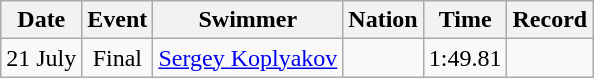<table class="wikitable sortable" style="text-align:center" style=text-align:center>
<tr>
<th>Date</th>
<th>Event</th>
<th>Swimmer</th>
<th>Nation</th>
<th>Time</th>
<th>Record</th>
</tr>
<tr>
<td>21 July</td>
<td>Final</td>
<td align=left><a href='#'>Sergey Koplyakov</a></td>
<td align=left></td>
<td>1:49.81</td>
<td></td>
</tr>
</table>
